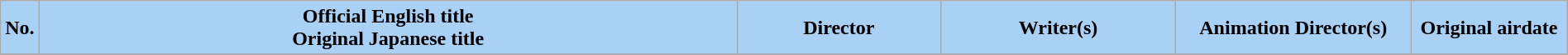<table class="wikitable" style="width: 100%;">
<tr>
<th style="background: #A9D0F5" width="1%">No.</th>
<th style="background: #A9D0F5">Official English title<br> Original Japanese title</th>
<th style="background: #A9D0F5" width="13%">Director</th>
<th style="background: #A9D0F5" width="15%">Writer(s)</th>
<th style="background: #A9D0F5" width="15%">Animation Director(s)</th>
<th style="background: #A9D0F5" width="10%">Original airdate</th>
</tr>
<tr>
</tr>
</table>
